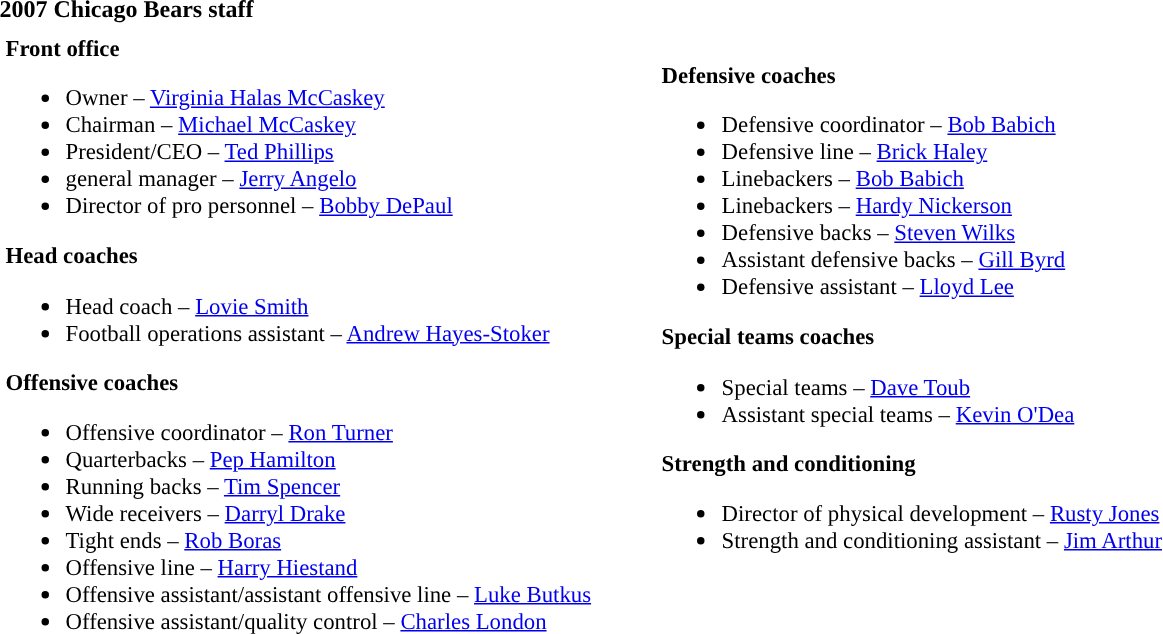<table class="toccolours" style="text-align: left;">
<tr>
<th colspan="7">2007 Chicago Bears staff</th>
</tr>
<tr>
<td colspan=7 align="right"></td>
</tr>
<tr>
<td valign="top"></td>
<td style="font-size: 95%;" valign="top"><strong>Front office</strong><br><ul><li>Owner – <a href='#'>Virginia Halas McCaskey</a></li><li>Chairman – <a href='#'>Michael McCaskey</a></li><li>President/CEO – <a href='#'>Ted Phillips</a></li><li>general manager – <a href='#'>Jerry Angelo</a></li><li>Director of pro personnel – <a href='#'>Bobby DePaul</a></li></ul><strong>Head coaches</strong><ul><li>Head coach – <a href='#'>Lovie Smith</a></li><li>Football operations assistant – <a href='#'>Andrew Hayes-Stoker</a></li></ul><strong>Offensive coaches</strong><ul><li>Offensive coordinator – <a href='#'>Ron Turner</a></li><li>Quarterbacks – <a href='#'>Pep Hamilton</a></li><li>Running backs – <a href='#'>Tim Spencer</a></li><li>Wide receivers – <a href='#'>Darryl Drake</a></li><li>Tight ends – <a href='#'>Rob Boras</a></li><li>Offensive line – <a href='#'>Harry Hiestand</a></li><li>Offensive assistant/assistant offensive line – <a href='#'>Luke Butkus</a></li><li>Offensive assistant/quality control – <a href='#'>Charles London</a></li></ul></td>
<td width="35"> </td>
<td valign="top"></td>
<td style="font-size: 95%;" valign="top"><br><strong>Defensive coaches</strong><ul><li>Defensive coordinator – <a href='#'>Bob Babich</a></li><li>Defensive line – <a href='#'>Brick Haley</a></li><li>Linebackers – <a href='#'>Bob Babich</a></li><li>Linebackers – <a href='#'>Hardy Nickerson</a></li><li>Defensive backs – <a href='#'>Steven Wilks</a></li><li>Assistant defensive backs – <a href='#'>Gill Byrd</a></li><li>Defensive assistant – <a href='#'>Lloyd Lee</a></li></ul><strong>Special teams coaches</strong><ul><li>Special teams – <a href='#'>Dave Toub</a></li><li>Assistant special teams – <a href='#'>Kevin O'Dea</a></li></ul><strong>Strength and conditioning</strong><ul><li>Director of physical development – <a href='#'>Rusty Jones</a></li><li>Strength and conditioning assistant – <a href='#'>Jim Arthur</a></li></ul></td>
</tr>
</table>
